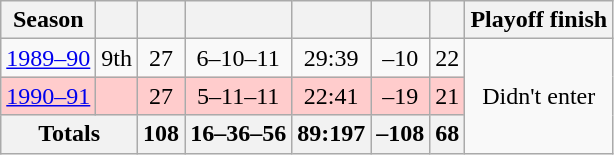<table class="wikitable">
<tr>
<th>Season</th>
<th></th>
<th></th>
<th></th>
<th></th>
<th></th>
<th></th>
<th>Playoff finish</th>
</tr>
<tr align=center>
<td><a href='#'>1989–90</a></td>
<td>9th</td>
<td>27</td>
<td>6–10–11</td>
<td>29:39</td>
<td>–10</td>
<td>22</td>
<td rowspan=4>Didn't enter</td>
</tr>
<tr align=center bgcolor=FFCCCC>
<td><a href='#'>1990–91</a></td>
<td></td>
<td>27</td>
<td>5–11–11</td>
<td>22:41</td>
<td>–19</td>
<td>21</td>
</tr>
<tr>
<th colspan=2>Totals</th>
<th>108</th>
<th>16–36–56</th>
<th>89:197</th>
<th>–108</th>
<th>68</th>
</tr>
</table>
